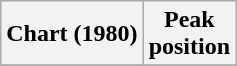<table class="wikitable sortable plainrowheaders">
<tr>
<th>Chart (1980)</th>
<th>Peak<br>position</th>
</tr>
<tr>
</tr>
</table>
